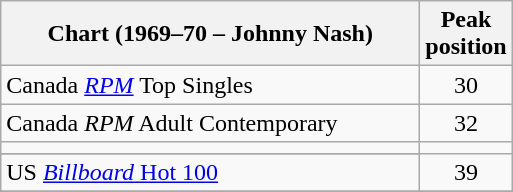<table class="wikitable sortable">
<tr>
<th scope="col" style="width:17em;">Chart (1969–70 – Johnny Nash)</th>
<th scope="col">Peak<br>position</th>
</tr>
<tr>
<td>Canada <em><a href='#'>RPM</a></em> Top Singles</td>
<td style="text-align:center;">30</td>
</tr>
<tr>
<td>Canada <em>RPM</em> Adult Contemporary</td>
<td style="text-align:center;">32</td>
</tr>
<tr>
<td></td>
</tr>
<tr>
</tr>
<tr>
<td align="left">US <a href='#'><em>Billboard</em> Hot 100</a></td>
<td align="center">39</td>
</tr>
<tr>
</tr>
</table>
